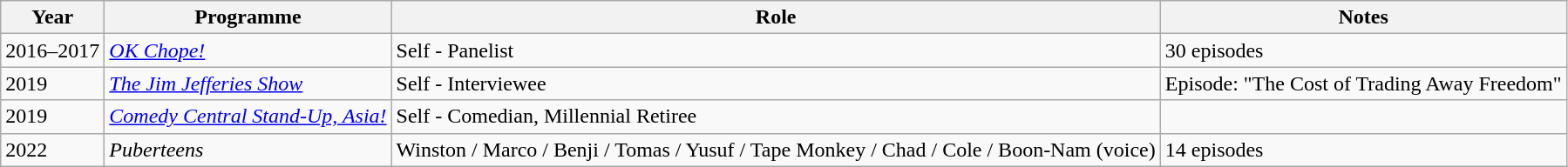<table class="wikitable" style="border=">
<tr>
<th>Year</th>
<th>Programme</th>
<th>Role</th>
<th>Notes</th>
</tr>
<tr>
<td>2016–2017</td>
<td><em><a href='#'>OK Chope!</a></em></td>
<td>Self - Panelist</td>
<td>30 episodes</td>
</tr>
<tr>
<td>2019</td>
<td><em><a href='#'>The Jim Jefferies Show</a></em></td>
<td>Self - Interviewee</td>
<td>Episode: "The Cost of Trading Away Freedom"</td>
</tr>
<tr>
<td>2019</td>
<td><em><a href='#'>Comedy Central Stand-Up, Asia!</a></em></td>
<td>Self - Comedian, Millennial Retiree</td>
<td></td>
</tr>
<tr>
<td>2022</td>
<td><em>Puberteens</em></td>
<td>Winston / Marco / Benji / Tomas / Yusuf / Tape Monkey / Chad / Cole / Boon-Nam (voice)</td>
<td>14 episodes</td>
</tr>
</table>
